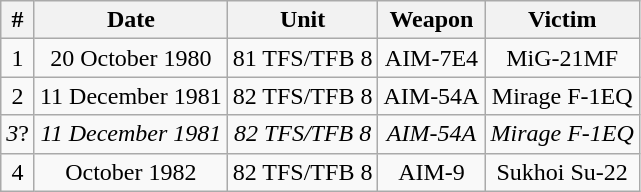<table style="text-align:center; margin-left:2em;"  class="wikitable">
<tr>
<th>#</th>
<th>Date</th>
<th>Unit</th>
<th>Weapon</th>
<th>Victim</th>
</tr>
<tr>
<td>1</td>
<td>20 October 1980</td>
<td>81 TFS/TFB 8</td>
<td>AIM-7E4</td>
<td>MiG-21MF</td>
</tr>
<tr>
<td>2</td>
<td>11 December 1981</td>
<td>82 TFS/TFB 8</td>
<td>AIM-54A</td>
<td>Mirage F-1EQ</td>
</tr>
<tr>
<td><em>3</em>?</td>
<td><em>11 December 1981</em></td>
<td><em>82 TFS/TFB 8</em></td>
<td><em>AIM-54A</em></td>
<td><em>Mirage F-1EQ</em></td>
</tr>
<tr>
<td>4</td>
<td>October 1982</td>
<td>82 TFS/TFB 8</td>
<td>AIM-9</td>
<td>Sukhoi Su-22</td>
</tr>
</table>
